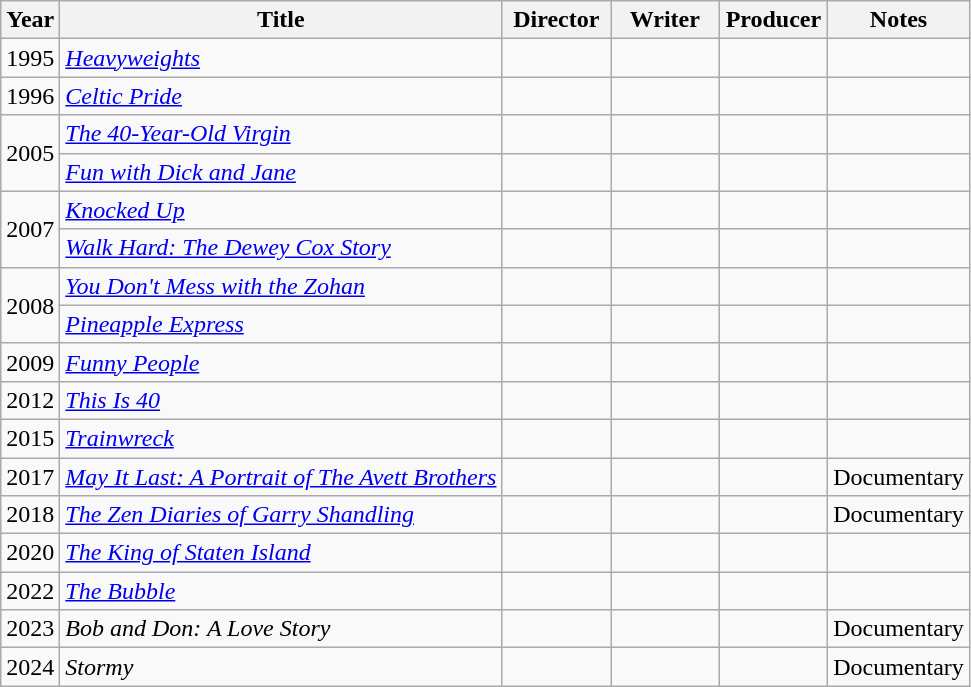<table class="wikitable sortable plainrowheaders">
<tr>
<th>Year</th>
<th>Title</th>
<th width=65>Director</th>
<th width=65>Writer</th>
<th width=65>Producer</th>
<th>Notes</th>
</tr>
<tr>
<td>1995</td>
<td><em><a href='#'>Heavyweights</a></em></td>
<td></td>
<td></td>
<td></td>
<td></td>
</tr>
<tr>
<td>1996</td>
<td><em><a href='#'>Celtic Pride</a></em></td>
<td></td>
<td></td>
<td></td>
<td></td>
</tr>
<tr>
<td rowspan="2">2005</td>
<td><em><a href='#'>The 40-Year-Old Virgin</a></em></td>
<td></td>
<td></td>
<td></td>
<td></td>
</tr>
<tr>
<td><em><a href='#'>Fun with Dick and Jane</a></em></td>
<td></td>
<td></td>
<td></td>
<td></td>
</tr>
<tr>
<td rowspan="2">2007</td>
<td><em><a href='#'>Knocked Up</a></em></td>
<td></td>
<td></td>
<td></td>
<td></td>
</tr>
<tr>
<td><em><a href='#'>Walk Hard: The Dewey Cox Story</a></em></td>
<td></td>
<td></td>
<td></td>
<td></td>
</tr>
<tr>
<td rowspan="2">2008</td>
<td><em><a href='#'>You Don't Mess with the Zohan</a></em></td>
<td></td>
<td></td>
<td></td>
<td></td>
</tr>
<tr>
<td><em><a href='#'>Pineapple Express</a></em></td>
<td></td>
<td></td>
<td></td>
<td></td>
</tr>
<tr>
<td>2009</td>
<td><em><a href='#'>Funny People</a></em></td>
<td></td>
<td></td>
<td></td>
<td></td>
</tr>
<tr>
<td>2012</td>
<td><em><a href='#'>This Is 40</a></em></td>
<td></td>
<td></td>
<td></td>
<td></td>
</tr>
<tr>
<td>2015</td>
<td><em><a href='#'>Trainwreck</a></em></td>
<td></td>
<td></td>
<td></td>
<td></td>
</tr>
<tr>
<td>2017</td>
<td><em><a href='#'>May It Last: A Portrait of The Avett Brothers</a></em></td>
<td></td>
<td></td>
<td></td>
<td>Documentary</td>
</tr>
<tr>
<td>2018</td>
<td><em><a href='#'>The Zen Diaries of Garry Shandling</a></em></td>
<td></td>
<td></td>
<td></td>
<td>Documentary</td>
</tr>
<tr>
<td>2020</td>
<td><em><a href='#'>The King of Staten Island</a></em></td>
<td></td>
<td></td>
<td></td>
<td></td>
</tr>
<tr>
<td>2022</td>
<td><em><a href='#'>The Bubble</a></em></td>
<td></td>
<td></td>
<td></td>
<td></td>
</tr>
<tr>
<td>2023</td>
<td><em>Bob and Don: A Love Story</em></td>
<td></td>
<td></td>
<td></td>
<td>Documentary</td>
</tr>
<tr>
<td>2024</td>
<td><em>Stormy</em></td>
<td></td>
<td></td>
<td></td>
<td>Documentary</td>
</tr>
</table>
